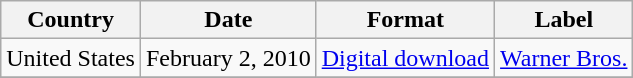<table class="wikitable">
<tr>
<th>Country</th>
<th>Date</th>
<th>Format</th>
<th>Label</th>
</tr>
<tr>
<td>United States</td>
<td>February 2, 2010</td>
<td><a href='#'>Digital download</a></td>
<td><a href='#'>Warner Bros.</a></td>
</tr>
<tr>
</tr>
</table>
